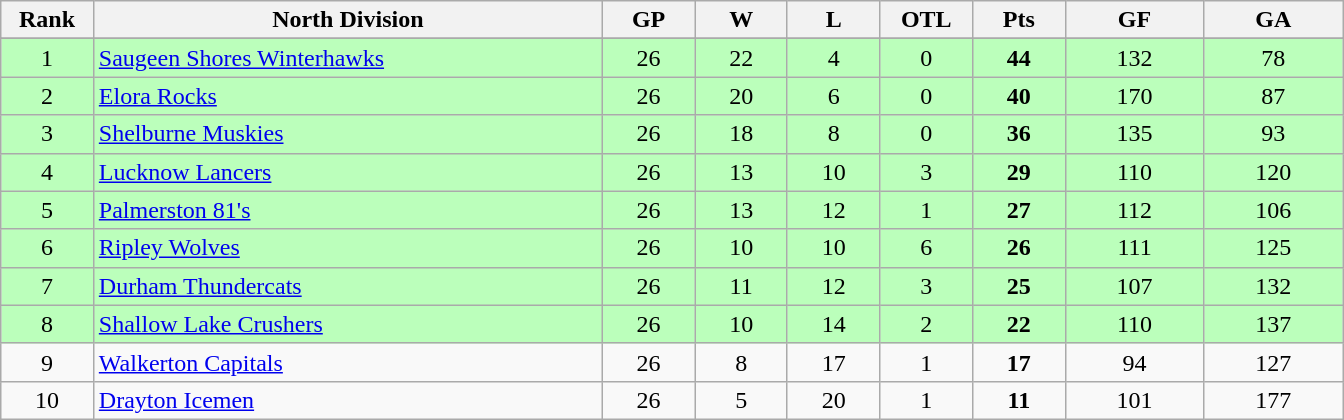<table class="wikitable" style="text-align:center" width:50em">
<tr>
<th bgcolor="#DDDDFF" width="5%">Rank</th>
<th bgcolor="#DDDDFF" width="27.5%">North Division</th>
<th bgcolor="#DDDDFF" width="5%">GP</th>
<th bgcolor="#DDDDFF" width="5%">W</th>
<th bgcolor="#DDDDFF" width="5%">L</th>
<th bgcolor="#DDDDFF" width="5%">OTL</th>
<th bgcolor="#DDDDFF" width="5%">Pts</th>
<th bgcolor="#DDDDFF" width="7.5%">GF</th>
<th bgcolor="#DDDDFF" width="7.5%">GA</th>
</tr>
<tr>
</tr>
<tr bgcolor="#bbffbb">
<td>1</td>
<td align=left><a href='#'>Saugeen Shores Winterhawks</a></td>
<td>26</td>
<td>22</td>
<td>4</td>
<td>0</td>
<td><strong>44</strong></td>
<td>132</td>
<td>78</td>
</tr>
<tr bgcolor="#bbffbb">
<td>2</td>
<td align=left><a href='#'>Elora Rocks</a></td>
<td>26</td>
<td>20</td>
<td>6</td>
<td>0</td>
<td><strong>40</strong></td>
<td>170</td>
<td>87</td>
</tr>
<tr bgcolor="#bbffbb">
<td>3</td>
<td align=left><a href='#'>Shelburne Muskies</a></td>
<td>26</td>
<td>18</td>
<td>8</td>
<td>0</td>
<td><strong>36</strong></td>
<td>135</td>
<td>93</td>
</tr>
<tr bgcolor="#bbffbb">
<td>4</td>
<td align=left><a href='#'>Lucknow Lancers</a></td>
<td>26</td>
<td>13</td>
<td>10</td>
<td>3</td>
<td><strong>29</strong></td>
<td>110</td>
<td>120</td>
</tr>
<tr bgcolor="#bbffbb">
<td>5</td>
<td align=left><a href='#'>Palmerston 81's</a></td>
<td>26</td>
<td>13</td>
<td>12</td>
<td>1</td>
<td><strong>27</strong></td>
<td>112</td>
<td>106</td>
</tr>
<tr bgcolor="#bbffbb">
<td>6</td>
<td align=left><a href='#'>Ripley Wolves</a></td>
<td>26</td>
<td>10</td>
<td>10</td>
<td>6</td>
<td><strong>26</strong></td>
<td>111</td>
<td>125</td>
</tr>
<tr bgcolor="#bbffbb">
<td>7</td>
<td align=left><a href='#'>Durham Thundercats</a></td>
<td>26</td>
<td>11</td>
<td>12</td>
<td>3</td>
<td><strong>25</strong></td>
<td>107</td>
<td>132</td>
</tr>
<tr bgcolor="#bbffbb">
<td>8</td>
<td align=left><a href='#'>Shallow Lake Crushers</a></td>
<td>26</td>
<td>10</td>
<td>14</td>
<td>2</td>
<td><strong>22</strong></td>
<td>110</td>
<td>137</td>
</tr>
<tr>
<td>9</td>
<td align=left><a href='#'>Walkerton Capitals</a></td>
<td>26</td>
<td>8</td>
<td>17</td>
<td>1</td>
<td><strong>17</strong></td>
<td>94</td>
<td>127</td>
</tr>
<tr>
<td>10</td>
<td align=left><a href='#'>Drayton Icemen</a></td>
<td>26</td>
<td>5</td>
<td>20</td>
<td>1</td>
<td><strong>11</strong></td>
<td>101</td>
<td>177</td>
</tr>
</table>
